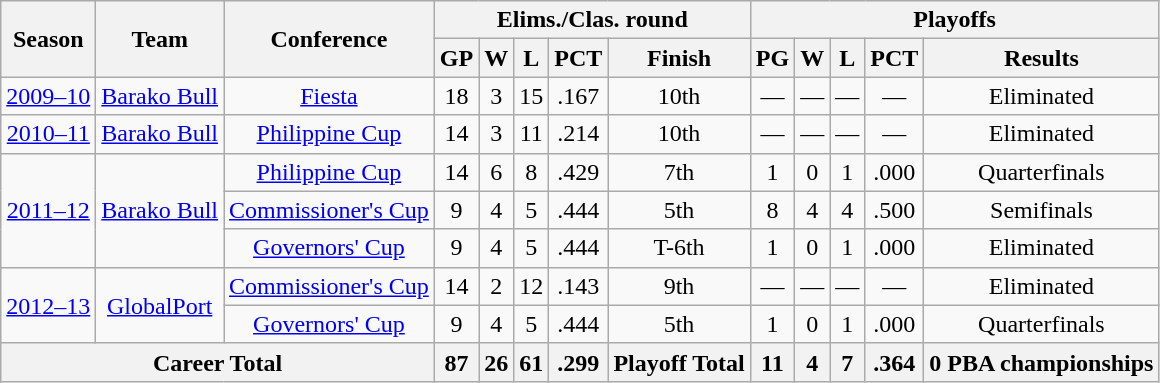<table class="wikitable" style="text-align:center">
<tr>
<th rowspan="2">Season</th>
<th rowspan="2">Team</th>
<th rowspan="2">Conference</th>
<th colspan="5">Elims./Clas. round</th>
<th colspan="5">Playoffs</th>
</tr>
<tr>
<th>GP</th>
<th>W</th>
<th>L</th>
<th>PCT</th>
<th>Finish</th>
<th>PG</th>
<th>W</th>
<th>L</th>
<th>PCT</th>
<th>Results</th>
</tr>
<tr>
<td><a href='#'>2009–10</a></td>
<td><a href='#'>Barako Bull</a></td>
<td><a href='#'>Fiesta</a></td>
<td>18</td>
<td>3</td>
<td>15</td>
<td>.167</td>
<td>10th</td>
<td>—</td>
<td>—</td>
<td>—</td>
<td>—</td>
<td>Eliminated</td>
</tr>
<tr>
<td><a href='#'>2010–11</a></td>
<td><a href='#'>Barako Bull</a></td>
<td><a href='#'>Philippine Cup</a></td>
<td>14</td>
<td>3</td>
<td>11</td>
<td>.214</td>
<td>10th</td>
<td>—</td>
<td>—</td>
<td>—</td>
<td>—</td>
<td>Eliminated</td>
</tr>
<tr>
<td rowspan="3"><a href='#'>2011–12</a></td>
<td rowspan="3"><a href='#'>Barako Bull</a></td>
<td><a href='#'>Philippine Cup</a></td>
<td>14</td>
<td>6</td>
<td>8</td>
<td>.429</td>
<td>7th</td>
<td>1</td>
<td>0</td>
<td>1</td>
<td>.000</td>
<td>Quarterfinals</td>
</tr>
<tr>
<td><a href='#'>Commissioner's Cup</a></td>
<td>9</td>
<td>4</td>
<td>5</td>
<td>.444</td>
<td>5th</td>
<td>8</td>
<td>4</td>
<td>4</td>
<td>.500</td>
<td>Semifinals</td>
</tr>
<tr>
<td><a href='#'>Governors' Cup</a></td>
<td>9</td>
<td>4</td>
<td>5</td>
<td>.444</td>
<td>T-6th</td>
<td>1</td>
<td>0</td>
<td>1</td>
<td>.000</td>
<td>Eliminated</td>
</tr>
<tr>
<td rowspan="2"><a href='#'>2012–13</a></td>
<td rowspan="2"><a href='#'>GlobalPort</a></td>
<td><a href='#'>Commissioner's Cup</a></td>
<td>14</td>
<td>2</td>
<td>12</td>
<td>.143</td>
<td>9th</td>
<td>—</td>
<td>—</td>
<td>—</td>
<td>—</td>
<td>Eliminated</td>
</tr>
<tr>
<td><a href='#'>Governors' Cup</a></td>
<td>9</td>
<td>4</td>
<td>5</td>
<td>.444</td>
<td>5th</td>
<td>1</td>
<td>0</td>
<td>1</td>
<td>.000</td>
<td>Quarterfinals</td>
</tr>
<tr>
<th colspan="3"><strong>Career Total</strong></th>
<th>87</th>
<th>26</th>
<th>61</th>
<th>.299</th>
<th>Playoff Total</th>
<th>11</th>
<th>4</th>
<th>7</th>
<th>.364</th>
<th><strong>0 PBA championships</strong></th>
</tr>
</table>
